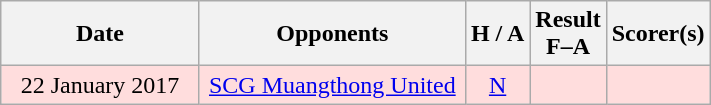<table class="wikitable" style="text-align:center">
<tr>
<th width="125">Date</th>
<th width="170">Opponents</th>
<th nowrap>H / A</th>
<th>Result<br>F–A</th>
<th>Scorer(s)</th>
</tr>
<tr bgcolor="#ffdddd">
<td>22 January 2017</td>
<td><a href='#'>SCG Muangthong United</a></td>
<td><a href='#'>N</a></td>
<td> </td>
<td></td>
</tr>
</table>
